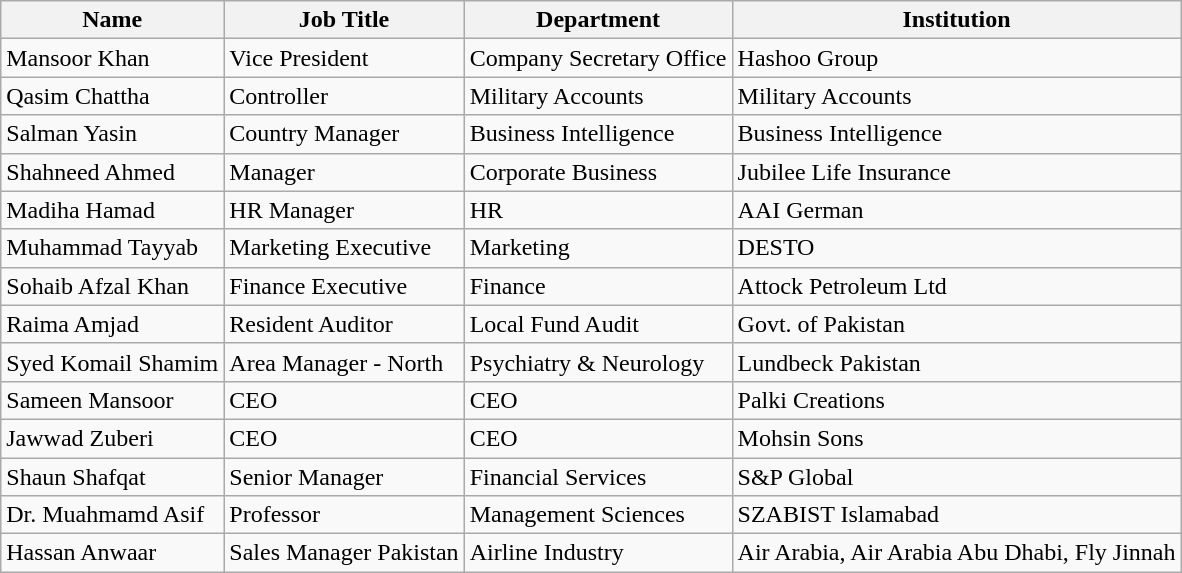<table class="wikitable">
<tr>
<th>Name</th>
<th>Job Title</th>
<th>Department</th>
<th>Institution</th>
</tr>
<tr>
<td>Mansoor Khan</td>
<td>Vice President</td>
<td>Company Secretary Office</td>
<td>Hashoo Group</td>
</tr>
<tr>
<td>Qasim Chattha</td>
<td>Controller</td>
<td>Military Accounts</td>
<td>Military Accounts</td>
</tr>
<tr>
<td>Salman Yasin</td>
<td>Country Manager</td>
<td>Business Intelligence</td>
<td>Business Intelligence</td>
</tr>
<tr>
<td>Shahneed Ahmed</td>
<td>Manager</td>
<td>Corporate Business</td>
<td>Jubilee Life Insurance</td>
</tr>
<tr>
<td>Madiha Hamad</td>
<td>HR Manager</td>
<td>HR</td>
<td>AAI German</td>
</tr>
<tr>
<td>Muhammad Tayyab</td>
<td>Marketing Executive</td>
<td>Marketing</td>
<td>DESTO</td>
</tr>
<tr>
<td>Sohaib Afzal Khan</td>
<td>Finance Executive</td>
<td>Finance</td>
<td>Attock Petroleum Ltd</td>
</tr>
<tr>
<td>Raima Amjad</td>
<td>Resident Auditor</td>
<td>Local Fund Audit</td>
<td>Govt. of Pakistan</td>
</tr>
<tr>
<td>Syed Komail Shamim</td>
<td>Area Manager - North</td>
<td>Psychiatry & Neurology</td>
<td>Lundbeck Pakistan</td>
</tr>
<tr>
<td>Sameen Mansoor</td>
<td>CEO</td>
<td>CEO</td>
<td>Palki Creations</td>
</tr>
<tr>
<td>Jawwad Zuberi</td>
<td>CEO</td>
<td>CEO</td>
<td>Mohsin Sons</td>
</tr>
<tr>
<td>Shaun Shafqat</td>
<td>Senior Manager</td>
<td>Financial Services</td>
<td>S&P Global</td>
</tr>
<tr>
<td>Dr. Muahmamd Asif</td>
<td>Professor</td>
<td>Management Sciences</td>
<td>SZABIST Islamabad</td>
</tr>
<tr>
<td>Hassan Anwaar</td>
<td>Sales Manager Pakistan</td>
<td>Airline Industry</td>
<td>Air Arabia, Air Arabia Abu Dhabi, Fly Jinnah</td>
</tr>
</table>
